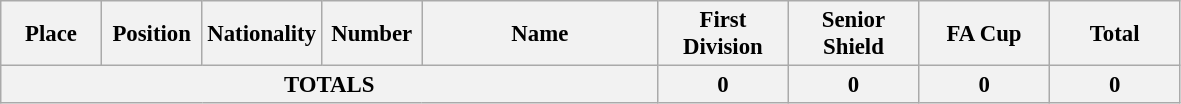<table class="wikitable" style="font-size: 95%; text-align: center;">
<tr>
<th width=60>Place</th>
<th width=60>Position</th>
<th width=60>Nationality</th>
<th width=60>Number</th>
<th width=150>Name</th>
<th width=80>First Division</th>
<th width=80>Senior Shield</th>
<th width=80>FA Cup</th>
<th width=80><strong>Total</strong></th>
</tr>
<tr>
<th colspan=5>TOTALS</th>
<th>0</th>
<th>0</th>
<th>0</th>
<th>0</th>
</tr>
</table>
